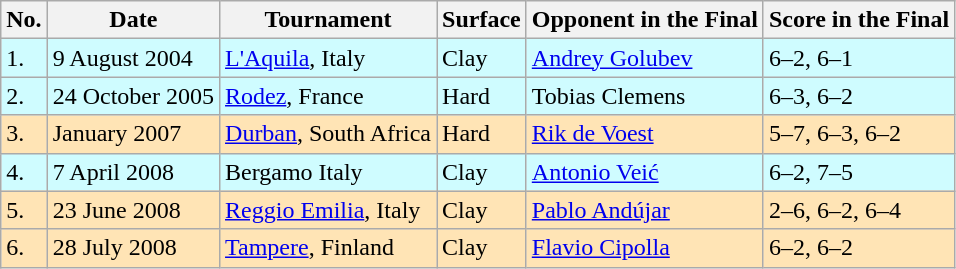<table class="wikitable">
<tr>
<th>No.</th>
<th>Date</th>
<th>Tournament</th>
<th>Surface</th>
<th>Opponent in the Final</th>
<th>Score in the Final</th>
</tr>
<tr bgcolor="CFFCFF">
<td>1.</td>
<td>9 August 2004</td>
<td><a href='#'>L'Aquila</a>, Italy</td>
<td>Clay</td>
<td> <a href='#'>Andrey Golubev</a></td>
<td>6–2, 6–1</td>
</tr>
<tr bgcolor="CFFCFF">
<td>2.</td>
<td>24 October 2005</td>
<td><a href='#'>Rodez</a>, France</td>
<td>Hard</td>
<td> Tobias Clemens</td>
<td>6–3, 6–2</td>
</tr>
<tr bgcolor="moccasin">
<td>3.</td>
<td>January 2007</td>
<td><a href='#'>Durban</a>, South Africa</td>
<td>Hard</td>
<td> <a href='#'>Rik de Voest</a></td>
<td>5–7, 6–3, 6–2</td>
</tr>
<tr bgcolor="CFFCFF">
<td>4.</td>
<td>7 April 2008</td>
<td>Bergamo Italy</td>
<td>Clay</td>
<td> <a href='#'>Antonio Veić</a></td>
<td>6–2, 7–5</td>
</tr>
<tr bgcolor="moccasin">
<td>5.</td>
<td>23 June 2008</td>
<td><a href='#'>Reggio Emilia</a>, Italy</td>
<td>Clay</td>
<td> <a href='#'>Pablo Andújar</a></td>
<td>2–6, 6–2, 6–4</td>
</tr>
<tr bgcolor="moccasin">
<td>6.</td>
<td>28 July 2008</td>
<td><a href='#'>Tampere</a>, Finland</td>
<td>Clay</td>
<td> <a href='#'>Flavio Cipolla</a></td>
<td>6–2, 6–2</td>
</tr>
</table>
